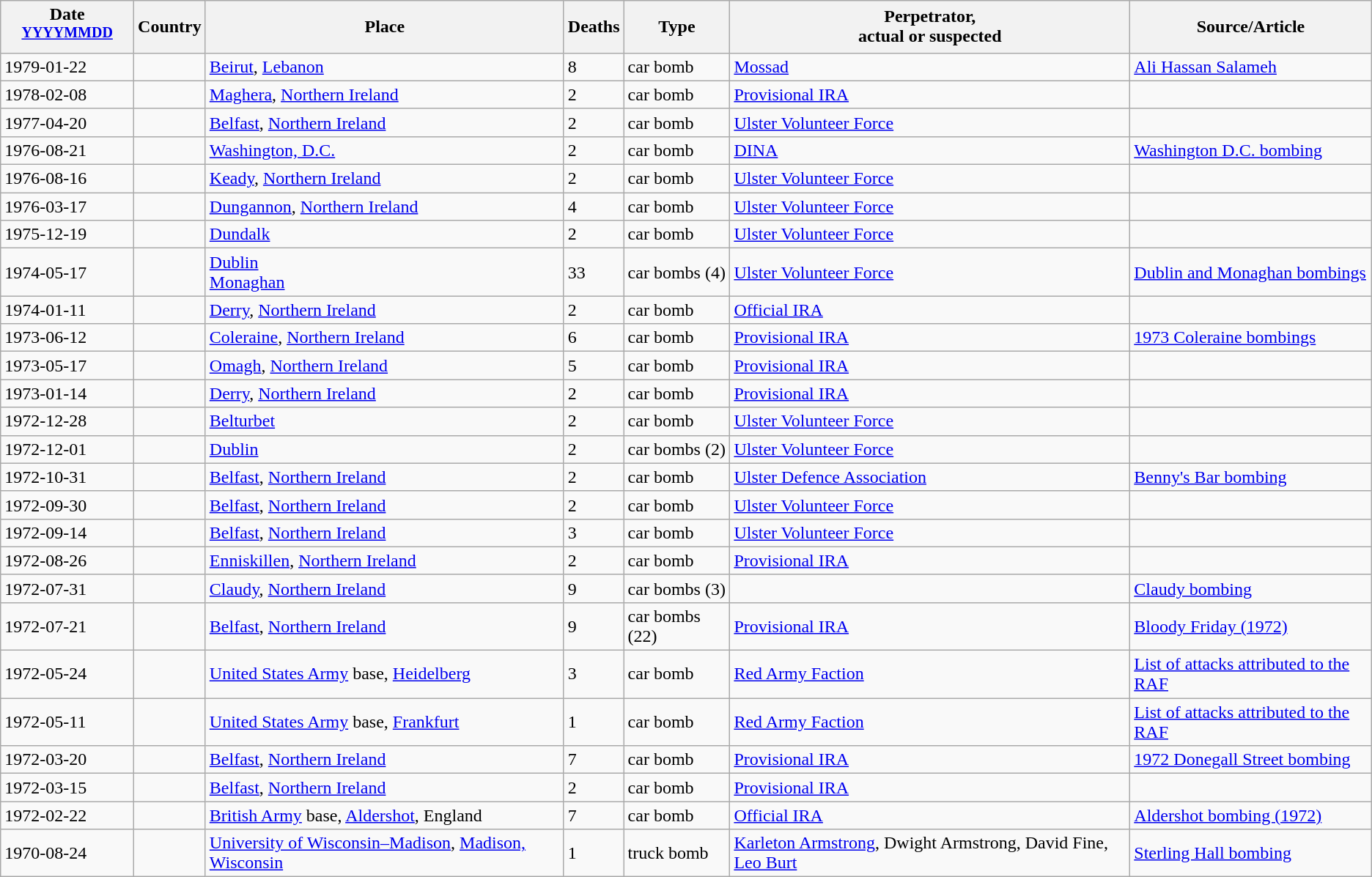<table class="wikitable sortable">
<tr>
<th>Date <sup><a href='#'>YYYY</a><a href='#'>MM</a><a href='#'>DD</a></sup></th>
<th>Country</th>
<th>Place</th>
<th>Deaths</th>
<th>Type</th>
<th>Perpetrator,<br>actual or suspected</th>
<th>Source/Article</th>
</tr>
<tr>
<td>1979-01-22</td>
<td></td>
<td><a href='#'>Beirut</a>, <a href='#'>Lebanon</a></td>
<td>8</td>
<td>car bomb</td>
<td><a href='#'>Mossad</a></td>
<td><a href='#'>Ali Hassan Salameh</a></td>
</tr>
<tr>
<td>1978-02-08</td>
<td></td>
<td><a href='#'>Maghera</a>, <a href='#'>Northern Ireland</a></td>
<td>2</td>
<td>car bomb</td>
<td><a href='#'>Provisional IRA</a></td>
<td></td>
</tr>
<tr>
<td>1977-04-20</td>
<td></td>
<td><a href='#'>Belfast</a>, <a href='#'>Northern Ireland</a></td>
<td>2</td>
<td>car bomb</td>
<td><a href='#'>Ulster Volunteer Force</a></td>
<td></td>
</tr>
<tr>
<td>1976-08-21</td>
<td></td>
<td><a href='#'>Washington, D.C.</a></td>
<td>2</td>
<td>car bomb</td>
<td><a href='#'>DINA</a></td>
<td><a href='#'>Washington D.C. bombing</a></td>
</tr>
<tr>
<td>1976-08-16</td>
<td></td>
<td><a href='#'>Keady</a>, <a href='#'>Northern Ireland</a></td>
<td>2</td>
<td>car bomb</td>
<td><a href='#'>Ulster Volunteer Force</a></td>
<td></td>
</tr>
<tr>
<td>1976-03-17</td>
<td></td>
<td><a href='#'>Dungannon</a>, <a href='#'>Northern Ireland</a></td>
<td>4</td>
<td>car bomb</td>
<td><a href='#'>Ulster Volunteer Force</a></td>
<td></td>
</tr>
<tr>
<td>1975-12-19</td>
<td></td>
<td><a href='#'>Dundalk</a></td>
<td>2</td>
<td>car bomb</td>
<td><a href='#'>Ulster Volunteer Force</a></td>
<td></td>
</tr>
<tr>
<td>1974-05-17</td>
<td></td>
<td><a href='#'>Dublin</a><br><a href='#'>Monaghan</a></td>
<td>33</td>
<td>car bombs (4)</td>
<td><a href='#'>Ulster Volunteer Force</a></td>
<td><a href='#'>Dublin and Monaghan bombings</a></td>
</tr>
<tr>
<td>1974-01-11</td>
<td></td>
<td><a href='#'>Derry</a>, <a href='#'>Northern Ireland</a></td>
<td>2</td>
<td>car bomb</td>
<td><a href='#'>Official IRA</a></td>
<td></td>
</tr>
<tr>
<td>1973-06-12</td>
<td></td>
<td><a href='#'>Coleraine</a>, <a href='#'>Northern Ireland</a></td>
<td>6</td>
<td>car bomb</td>
<td><a href='#'>Provisional IRA</a></td>
<td><a href='#'>1973 Coleraine bombings</a></td>
</tr>
<tr>
<td>1973-05-17</td>
<td></td>
<td><a href='#'>Omagh</a>, <a href='#'>Northern Ireland</a></td>
<td>5</td>
<td>car bomb</td>
<td><a href='#'>Provisional IRA</a></td>
<td></td>
</tr>
<tr>
<td>1973-01-14</td>
<td></td>
<td><a href='#'>Derry</a>, <a href='#'>Northern Ireland</a></td>
<td>2</td>
<td>car bomb</td>
<td><a href='#'>Provisional IRA</a></td>
<td></td>
</tr>
<tr>
<td>1972-12-28</td>
<td></td>
<td><a href='#'>Belturbet</a></td>
<td>2</td>
<td>car bomb</td>
<td><a href='#'>Ulster Volunteer Force</a></td>
<td></td>
</tr>
<tr>
<td>1972-12-01</td>
<td></td>
<td><a href='#'>Dublin</a></td>
<td>2</td>
<td>car bombs (2)</td>
<td><a href='#'>Ulster Volunteer Force</a></td>
<td></td>
</tr>
<tr>
<td>1972-10-31</td>
<td></td>
<td><a href='#'>Belfast</a>, <a href='#'>Northern Ireland</a></td>
<td>2</td>
<td>car bomb</td>
<td><a href='#'>Ulster Defence Association</a></td>
<td><a href='#'>Benny's Bar bombing</a></td>
</tr>
<tr>
<td>1972-09-30</td>
<td></td>
<td><a href='#'>Belfast</a>, <a href='#'>Northern Ireland</a></td>
<td>2</td>
<td>car bomb</td>
<td><a href='#'>Ulster Volunteer Force</a></td>
<td></td>
</tr>
<tr>
<td>1972-09-14</td>
<td></td>
<td><a href='#'>Belfast</a>, <a href='#'>Northern Ireland</a></td>
<td>3</td>
<td>car bomb</td>
<td><a href='#'>Ulster Volunteer Force</a></td>
<td></td>
</tr>
<tr>
<td>1972-08-26</td>
<td></td>
<td><a href='#'>Enniskillen</a>, <a href='#'>Northern Ireland</a></td>
<td>2</td>
<td>car bomb</td>
<td><a href='#'>Provisional IRA</a></td>
<td></td>
</tr>
<tr>
<td>1972-07-31</td>
<td></td>
<td><a href='#'>Claudy</a>, <a href='#'>Northern Ireland</a></td>
<td>9</td>
<td>car bombs (3)</td>
<td></td>
<td><a href='#'>Claudy bombing</a></td>
</tr>
<tr>
<td>1972-07-21</td>
<td></td>
<td><a href='#'>Belfast</a>, <a href='#'>Northern Ireland</a></td>
<td>9</td>
<td>car bombs (22)</td>
<td><a href='#'>Provisional IRA</a></td>
<td><a href='#'>Bloody Friday (1972)</a></td>
</tr>
<tr>
<td>1972-05-24</td>
<td></td>
<td><a href='#'>United States Army</a> base, <a href='#'>Heidelberg</a></td>
<td>3</td>
<td>car bomb</td>
<td><a href='#'>Red Army Faction</a></td>
<td><a href='#'>List of attacks attributed to the RAF</a></td>
</tr>
<tr>
<td>1972-05-11</td>
<td></td>
<td><a href='#'>United States Army</a> base, <a href='#'>Frankfurt</a></td>
<td>1</td>
<td>car bomb</td>
<td><a href='#'>Red Army Faction</a></td>
<td><a href='#'>List of attacks attributed to the RAF</a></td>
</tr>
<tr>
<td>1972-03-20</td>
<td></td>
<td><a href='#'>Belfast</a>, <a href='#'>Northern Ireland</a></td>
<td>7</td>
<td>car bomb</td>
<td><a href='#'>Provisional IRA</a></td>
<td><a href='#'>1972 Donegall Street bombing</a></td>
</tr>
<tr>
<td>1972-03-15</td>
<td></td>
<td><a href='#'>Belfast</a>, <a href='#'>Northern Ireland</a></td>
<td>2</td>
<td>car bomb</td>
<td><a href='#'>Provisional IRA</a></td>
<td></td>
</tr>
<tr>
<td>1972-02-22</td>
<td></td>
<td><a href='#'>British Army</a> base, <a href='#'>Aldershot</a>, England</td>
<td>7</td>
<td>car bomb</td>
<td><a href='#'>Official IRA</a></td>
<td><a href='#'>Aldershot bombing (1972)</a></td>
</tr>
<tr>
<td>1970-08-24</td>
<td></td>
<td><a href='#'>University of Wisconsin–Madison</a>, <a href='#'>Madison, Wisconsin</a></td>
<td>1</td>
<td>truck bomb</td>
<td><a href='#'>Karleton Armstrong</a>, Dwight Armstrong, David Fine, <a href='#'>Leo Burt</a></td>
<td><a href='#'>Sterling Hall bombing</a></td>
</tr>
</table>
